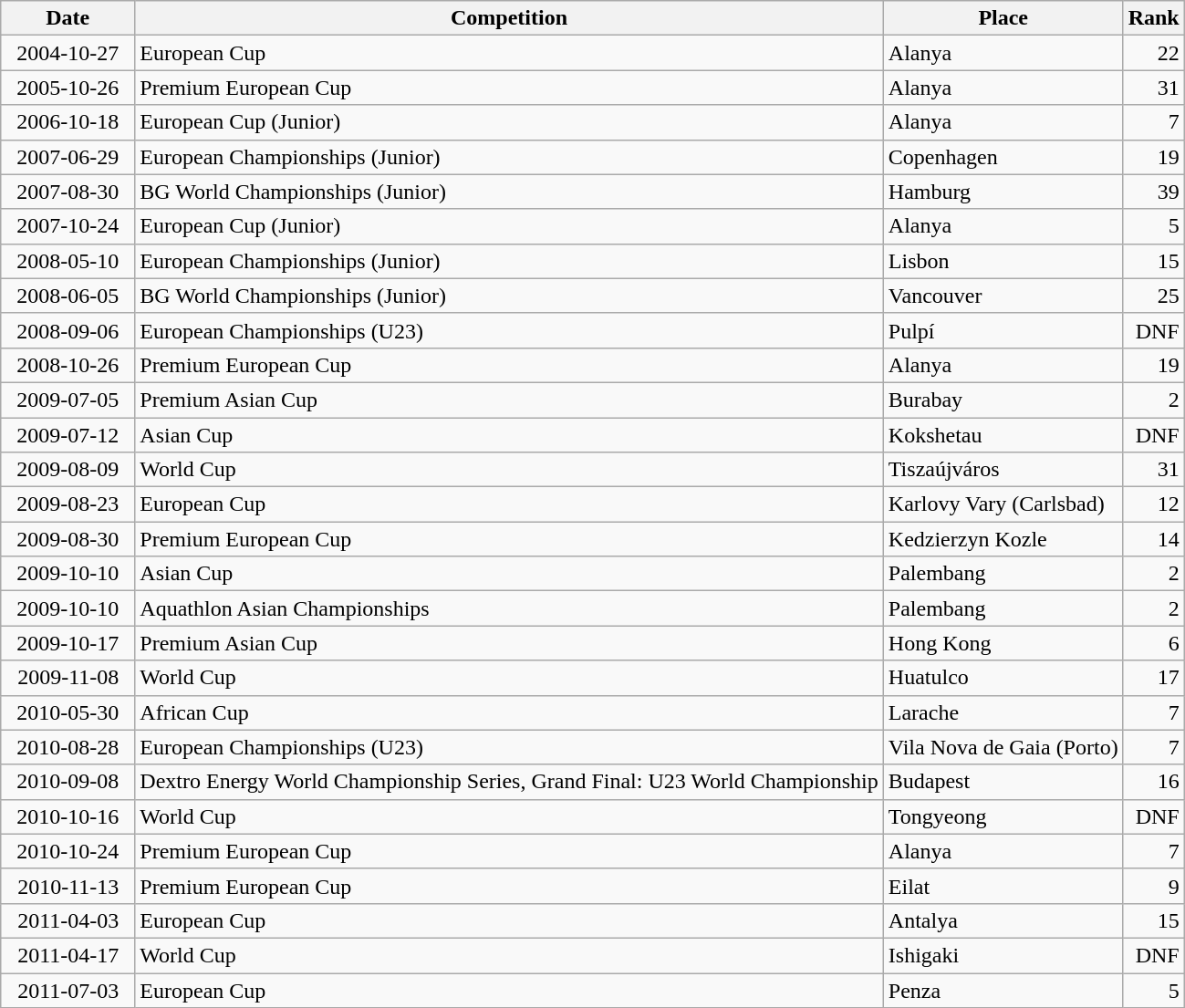<table class="wikitable sortable">
<tr>
<th>Date</th>
<th>Competition</th>
<th>Place</th>
<th>Rank</th>
</tr>
<tr>
<td style="text-align:right">  2004-10-27  </td>
<td>European Cup</td>
<td>Alanya</td>
<td style="text-align:right">22</td>
</tr>
<tr>
<td style="text-align:right">  2005-10-26  </td>
<td>Premium European Cup</td>
<td>Alanya</td>
<td style="text-align:right">31</td>
</tr>
<tr>
<td style="text-align:right">  2006-10-18  </td>
<td>European Cup (Junior)</td>
<td>Alanya</td>
<td style="text-align:right">7</td>
</tr>
<tr>
<td style="text-align:right">  2007-06-29  </td>
<td>European Championships (Junior)</td>
<td>Copenhagen</td>
<td style="text-align:right">19</td>
</tr>
<tr>
<td style="text-align:right">  2007-08-30  </td>
<td>BG World Championships (Junior)</td>
<td>Hamburg</td>
<td style="text-align:right">39</td>
</tr>
<tr>
<td style="text-align:right">  2007-10-24  </td>
<td>European Cup (Junior)</td>
<td>Alanya</td>
<td style="text-align:right">5</td>
</tr>
<tr>
<td style="text-align:right">  2008-05-10  </td>
<td>European Championships (Junior)</td>
<td>Lisbon</td>
<td style="text-align:right">15</td>
</tr>
<tr>
<td style="text-align:right">  2008-06-05  </td>
<td>BG World Championships (Junior)</td>
<td>Vancouver</td>
<td style="text-align:right">25</td>
</tr>
<tr>
<td style="text-align:right">  2008-09-06  </td>
<td>European Championships (U23)</td>
<td>Pulpí</td>
<td style="text-align:right">DNF</td>
</tr>
<tr>
<td style="text-align:right">  2008-10-26  </td>
<td>Premium European Cup</td>
<td>Alanya</td>
<td style="text-align:right">19</td>
</tr>
<tr>
<td style="text-align:right">  2009-07-05  </td>
<td>Premium Asian Cup</td>
<td>Burabay</td>
<td style="text-align:right">2</td>
</tr>
<tr>
<td style="text-align:right">  2009-07-12  </td>
<td>Asian Cup</td>
<td>Kokshetau</td>
<td style="text-align:right">DNF</td>
</tr>
<tr>
<td style="text-align:right">  2009-08-09  </td>
<td>World Cup</td>
<td>Tiszaújváros</td>
<td style="text-align:right">31</td>
</tr>
<tr>
<td style="text-align:right">  2009-08-23  </td>
<td>European Cup</td>
<td>Karlovy Vary (Carlsbad)</td>
<td style="text-align:right">12</td>
</tr>
<tr>
<td style="text-align:right">  2009-08-30  </td>
<td>Premium European Cup</td>
<td>Kedzierzyn Kozle</td>
<td style="text-align:right">14</td>
</tr>
<tr>
<td style="text-align:right">  2009-10-10  </td>
<td>Asian Cup</td>
<td>Palembang</td>
<td style="text-align:right">2</td>
</tr>
<tr>
<td style="text-align:right">  2009-10-10  </td>
<td>Aquathlon Asian Championships</td>
<td>Palembang</td>
<td style="text-align:right">2</td>
</tr>
<tr>
<td style="text-align:right">  2009-10-17  </td>
<td>Premium Asian Cup</td>
<td>Hong Kong</td>
<td style="text-align:right">6</td>
</tr>
<tr>
<td style="text-align:right">  2009-11-08  </td>
<td>World Cup</td>
<td>Huatulco</td>
<td style="text-align:right">17</td>
</tr>
<tr>
<td style="text-align:right">  2010-05-30  </td>
<td>African Cup</td>
<td>Larache</td>
<td style="text-align:right">7</td>
</tr>
<tr>
<td style="text-align:right">  2010-08-28  </td>
<td>European Championships (U23)</td>
<td>Vila Nova de Gaia (Porto)</td>
<td style="text-align:right">7</td>
</tr>
<tr>
<td style="text-align:right">  2010-09-08  </td>
<td>Dextro Energy World Championship Series, Grand Final: U23 World Championship</td>
<td>Budapest</td>
<td style="text-align:right">16</td>
</tr>
<tr>
<td style="text-align:right">  2010-10-16  </td>
<td>World Cup</td>
<td>Tongyeong</td>
<td style="text-align:right">DNF</td>
</tr>
<tr>
<td style="text-align:right">  2010-10-24  </td>
<td>Premium European Cup</td>
<td>Alanya</td>
<td style="text-align:right">7</td>
</tr>
<tr>
<td style="text-align:right">  2010-11-13  </td>
<td>Premium European Cup</td>
<td>Eilat</td>
<td style="text-align:right">9</td>
</tr>
<tr>
<td style="text-align:right">  2011-04-03  </td>
<td>European Cup</td>
<td>Antalya</td>
<td style="text-align:right">15</td>
</tr>
<tr>
<td style="text-align:right">  2011-04-17  </td>
<td>World Cup</td>
<td>Ishigaki</td>
<td style="text-align:right">DNF</td>
</tr>
<tr>
<td style="text-align:right">  2011-07-03  </td>
<td>European Cup</td>
<td>Penza</td>
<td style="text-align:right">5</td>
</tr>
</table>
